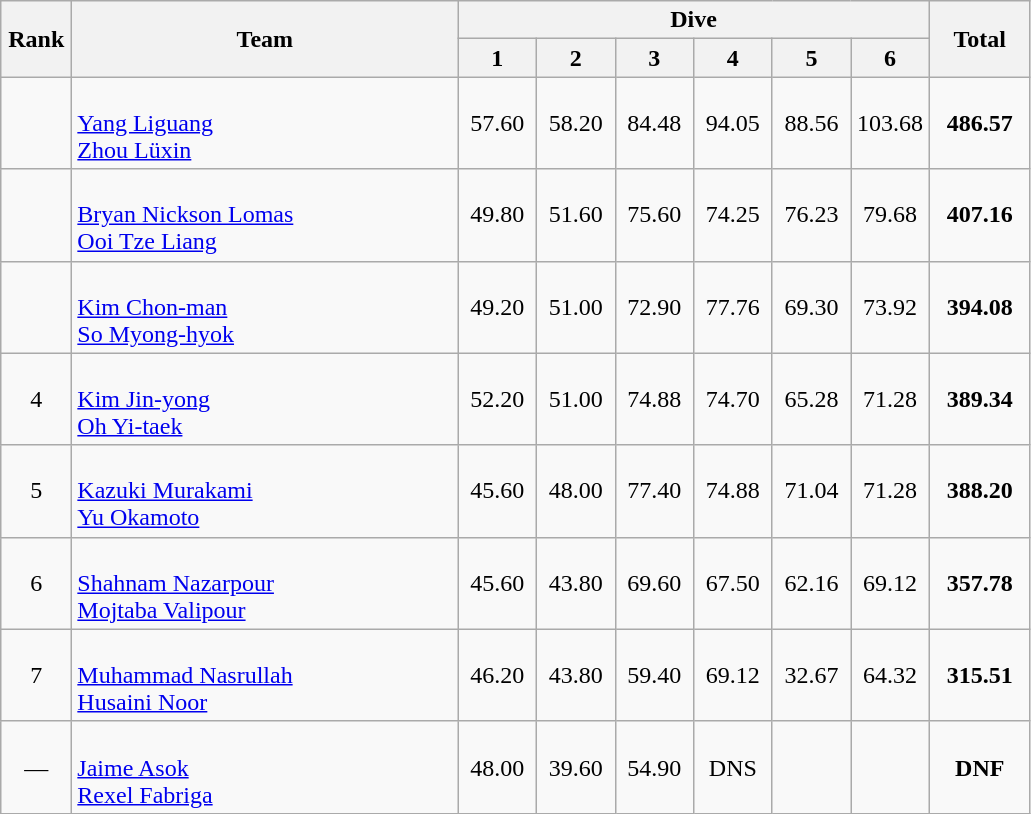<table class=wikitable style="text-align:center">
<tr>
<th rowspan="2" width=40>Rank</th>
<th rowspan="2" width=250>Team</th>
<th colspan="6">Dive</th>
<th rowspan="2" width=60>Total</th>
</tr>
<tr>
<th width=45>1</th>
<th width=45>2</th>
<th width=45>3</th>
<th width=45>4</th>
<th width=45>5</th>
<th width=45>6</th>
</tr>
<tr>
<td></td>
<td align=left><br><a href='#'>Yang Liguang</a><br><a href='#'>Zhou Lüxin</a></td>
<td>57.60</td>
<td>58.20</td>
<td>84.48</td>
<td>94.05</td>
<td>88.56</td>
<td>103.68</td>
<td><strong>486.57</strong></td>
</tr>
<tr>
<td></td>
<td align=left><br><a href='#'>Bryan Nickson Lomas</a><br><a href='#'>Ooi Tze Liang</a></td>
<td>49.80</td>
<td>51.60</td>
<td>75.60</td>
<td>74.25</td>
<td>76.23</td>
<td>79.68</td>
<td><strong>407.16</strong></td>
</tr>
<tr>
<td></td>
<td align=left><br><a href='#'>Kim Chon-man</a><br><a href='#'>So Myong-hyok</a></td>
<td>49.20</td>
<td>51.00</td>
<td>72.90</td>
<td>77.76</td>
<td>69.30</td>
<td>73.92</td>
<td><strong>394.08</strong></td>
</tr>
<tr>
<td>4</td>
<td align=left><br><a href='#'>Kim Jin-yong</a><br><a href='#'>Oh Yi-taek</a></td>
<td>52.20</td>
<td>51.00</td>
<td>74.88</td>
<td>74.70</td>
<td>65.28</td>
<td>71.28</td>
<td><strong>389.34</strong></td>
</tr>
<tr>
<td>5</td>
<td align=left><br><a href='#'>Kazuki Murakami</a><br><a href='#'>Yu Okamoto</a></td>
<td>45.60</td>
<td>48.00</td>
<td>77.40</td>
<td>74.88</td>
<td>71.04</td>
<td>71.28</td>
<td><strong>388.20</strong></td>
</tr>
<tr>
<td>6</td>
<td align=left><br><a href='#'>Shahnam Nazarpour</a><br><a href='#'>Mojtaba Valipour</a></td>
<td>45.60</td>
<td>43.80</td>
<td>69.60</td>
<td>67.50</td>
<td>62.16</td>
<td>69.12</td>
<td><strong>357.78</strong></td>
</tr>
<tr>
<td>7</td>
<td align=left><br><a href='#'>Muhammad Nasrullah</a><br><a href='#'>Husaini Noor</a></td>
<td>46.20</td>
<td>43.80</td>
<td>59.40</td>
<td>69.12</td>
<td>32.67</td>
<td>64.32</td>
<td><strong>315.51</strong></td>
</tr>
<tr>
<td>—</td>
<td align=left><br><a href='#'>Jaime Asok</a><br><a href='#'>Rexel Fabriga</a></td>
<td>48.00</td>
<td>39.60</td>
<td>54.90</td>
<td>DNS</td>
<td></td>
<td></td>
<td><strong>DNF</strong></td>
</tr>
</table>
